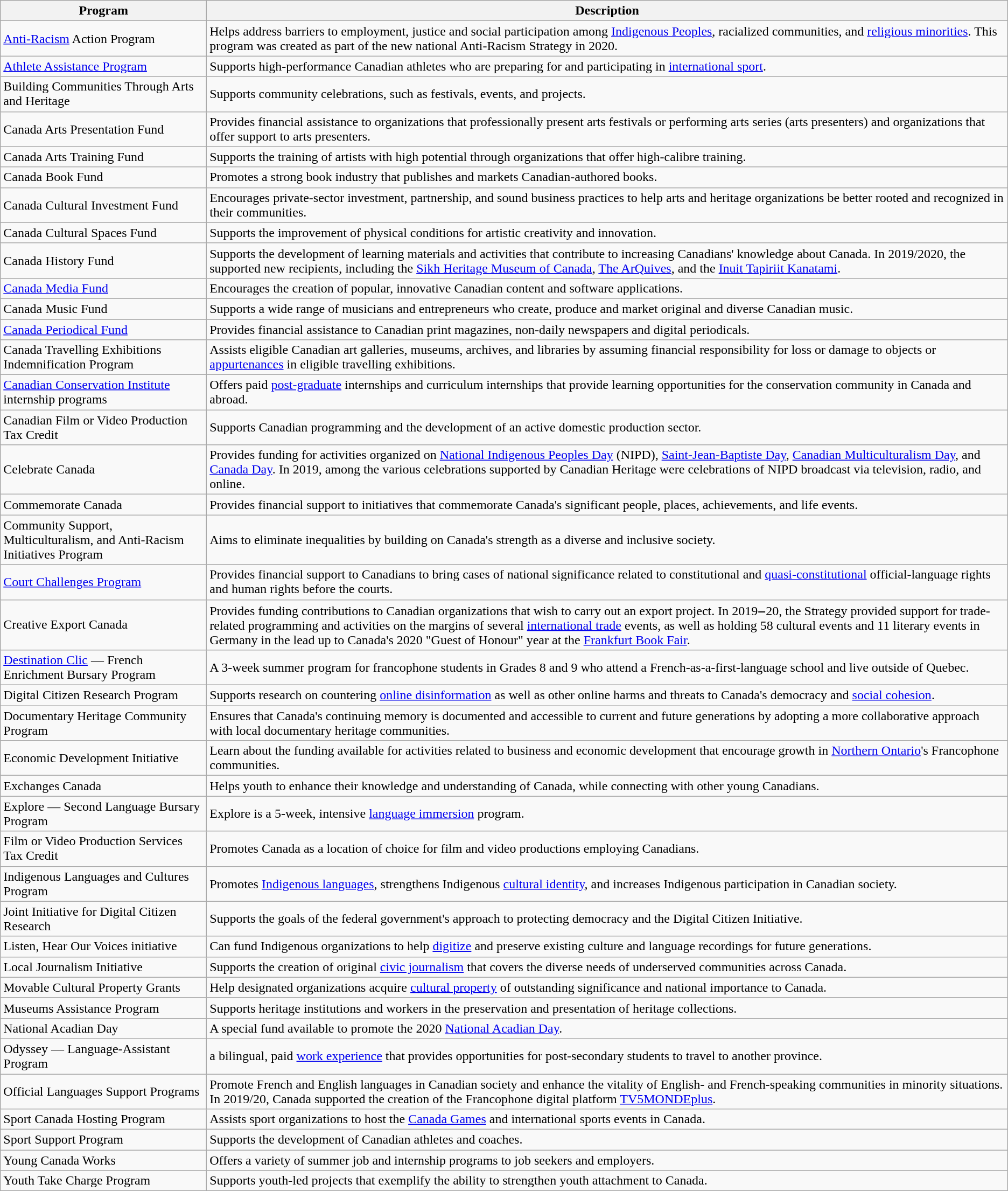<table class="wikitable">
<tr>
<th>Program</th>
<th>Description</th>
</tr>
<tr>
<td><a href='#'>Anti-Racism</a> Action Program</td>
<td>Helps address barriers to employment, justice and social participation among <a href='#'>Indigenous Peoples</a>, racialized communities, and <a href='#'>religious minorities</a>. This program was created as part of the new national Anti-Racism Strategy in 2020.</td>
</tr>
<tr>
<td><a href='#'>Athlete Assistance Program</a></td>
<td>Supports high-performance Canadian athletes who are preparing for and participating in <a href='#'>international sport</a>.</td>
</tr>
<tr>
<td>Building Communities Through Arts and Heritage</td>
<td>Supports community celebrations, such as festivals, events, and projects.</td>
</tr>
<tr>
<td>Canada Arts Presentation Fund</td>
<td>Provides financial assistance to organizations that professionally present arts festivals or performing arts series (arts presenters) and organizations that offer support to arts presenters.</td>
</tr>
<tr>
<td>Canada Arts Training Fund</td>
<td>Supports the training of artists with high potential through organizations that offer high-calibre training.</td>
</tr>
<tr>
<td>Canada Book Fund</td>
<td>Promotes a strong book industry that publishes and markets Canadian-authored books.</td>
</tr>
<tr>
<td>Canada Cultural Investment Fund</td>
<td>Encourages private-sector investment, partnership, and sound business practices to help arts and heritage organizations be better rooted and recognized in their communities.</td>
</tr>
<tr>
<td>Canada Cultural Spaces Fund</td>
<td>Supports the improvement of physical conditions for artistic creativity and innovation.</td>
</tr>
<tr>
<td>Canada History Fund</td>
<td>Supports the development of learning materials and activities that contribute to increasing Canadians' knowledge about Canada. In 2019/2020, the  supported new recipients, including the <a href='#'>Sikh Heritage Museum of Canada</a>, <a href='#'>The ArQuives</a>, and the <a href='#'>Inuit Tapiriit Kanatami</a>.</td>
</tr>
<tr>
<td><a href='#'>Canada Media Fund</a></td>
<td>Encourages the creation of popular, innovative Canadian content and software applications.</td>
</tr>
<tr>
<td>Canada Music Fund</td>
<td>Supports a wide range of musicians and entrepreneurs who create, produce and market original and diverse Canadian music.</td>
</tr>
<tr>
<td><a href='#'>Canada Periodical Fund</a></td>
<td>Provides financial assistance to Canadian print magazines, non-daily newspapers and digital periodicals.</td>
</tr>
<tr>
<td>Canada Travelling Exhibitions Indemnification Program</td>
<td>Assists eligible Canadian art galleries, museums, archives, and libraries by assuming financial responsibility for loss or damage to objects or <a href='#'>appurtenances</a> in eligible travelling exhibitions.</td>
</tr>
<tr>
<td><a href='#'>Canadian Conservation Institute</a> internship programs</td>
<td>Offers paid <a href='#'>post-graduate</a> internships and curriculum internships that provide learning opportunities for the conservation community in Canada and abroad.</td>
</tr>
<tr>
<td>Canadian Film or Video Production Tax Credit</td>
<td>Supports Canadian programming and the development of an active domestic production sector.</td>
</tr>
<tr>
<td>Celebrate Canada</td>
<td>Provides funding for activities organized on <a href='#'>National Indigenous Peoples Day</a> (NIPD), <a href='#'>Saint-Jean-Baptiste Day</a>, <a href='#'>Canadian Multiculturalism Day</a>, and <a href='#'>Canada Day</a>. In 2019, among the various celebrations supported by Canadian Heritage were celebrations of NIPD broadcast via television, radio, and online.</td>
</tr>
<tr>
<td>Commemorate Canada</td>
<td>Provides financial support to initiatives that commemorate Canada's significant people, places, achievements, and life events.</td>
</tr>
<tr>
<td>Community Support, Multiculturalism, and Anti-Racism Initiatives Program</td>
<td>Aims to eliminate inequalities by building on Canada's strength as a diverse and inclusive society.</td>
</tr>
<tr>
<td><a href='#'>Court Challenges Program</a></td>
<td>Provides financial support to Canadians to bring cases of national significance related to constitutional and <a href='#'>quasi-constitutional</a> official-language rights and human rights before the courts.</td>
</tr>
<tr>
<td>Creative Export Canada</td>
<td>Provides funding contributions to Canadian organizations that wish to carry out an export project. In 2019‒20, the Strategy provided support for trade-related programming and activities on the margins of several <a href='#'>international trade</a> events, as well as holding 58 cultural events and 11 literary events in Germany in the lead up to Canada's 2020 "Guest of Honour" year at the <a href='#'>Frankfurt Book Fair</a>.</td>
</tr>
<tr>
<td><a href='#'>Destination Clic</a> — French Enrichment Bursary Program</td>
<td>A 3-week summer program for francophone students in Grades 8 and 9 who attend a French-as-a-first-language school and live outside of Quebec.</td>
</tr>
<tr>
<td>Digital Citizen Research Program</td>
<td>Supports research on countering <a href='#'>online disinformation</a> as well as other online harms and threats to Canada's democracy and <a href='#'>social cohesion</a>.</td>
</tr>
<tr>
<td>Documentary Heritage Community Program</td>
<td>Ensures that Canada's continuing memory is documented and accessible to current and future generations by adopting a more collaborative approach with local documentary heritage communities.</td>
</tr>
<tr>
<td>Economic Development Initiative</td>
<td>Learn about the funding available for activities related to business and economic development that encourage growth in <a href='#'>Northern Ontario</a>'s Francophone communities.</td>
</tr>
<tr>
<td>Exchanges Canada</td>
<td>Helps youth to enhance their knowledge and understanding of Canada, while connecting with other young Canadians.</td>
</tr>
<tr>
<td>Explore — Second Language Bursary Program</td>
<td>Explore is a 5-week, intensive <a href='#'>language immersion</a> program.</td>
</tr>
<tr>
<td>Film or Video Production Services Tax Credit</td>
<td>Promotes Canada as a location of choice for film and video productions employing Canadians.</td>
</tr>
<tr>
<td>Indigenous Languages and Cultures Program</td>
<td>Promotes <a href='#'>Indigenous languages</a>, strengthens Indigenous <a href='#'>cultural identity</a>, and increases Indigenous participation in Canadian society.</td>
</tr>
<tr>
<td>Joint Initiative for Digital Citizen Research</td>
<td>Supports the goals of the federal government's approach to protecting democracy and the Digital Citizen Initiative.</td>
</tr>
<tr>
<td>Listen, Hear Our Voices initiative</td>
<td>Can fund Indigenous organizations to help <a href='#'>digitize</a> and preserve existing culture and language recordings for future generations.</td>
</tr>
<tr>
<td>Local Journalism Initiative</td>
<td>Supports the creation of original <a href='#'>civic journalism</a> that covers the diverse needs of underserved communities across Canada.</td>
</tr>
<tr>
<td>Movable Cultural Property Grants</td>
<td>Help designated organizations acquire <a href='#'>cultural property</a> of outstanding significance and national importance to Canada.</td>
</tr>
<tr>
<td>Museums Assistance Program</td>
<td>Supports heritage institutions and workers in the preservation and presentation of heritage collections.</td>
</tr>
<tr>
<td>National Acadian Day</td>
<td>A special fund available to promote the 2020 <a href='#'>National Acadian Day</a>.</td>
</tr>
<tr>
<td>Odyssey — Language-Assistant Program</td>
<td>a bilingual, paid <a href='#'>work experience</a> that provides opportunities for post-secondary students to travel to another province.</td>
</tr>
<tr>
<td>Official Languages Support Programs</td>
<td>Promote French and English languages in Canadian society and enhance the vitality of English- and French-speaking communities in minority situations. In 2019/20, Canada supported the creation of the Francophone digital platform <a href='#'>TV5MONDEplus</a>.</td>
</tr>
<tr>
<td>Sport Canada Hosting Program</td>
<td>Assists sport organizations to host the <a href='#'>Canada Games</a> and international sports events in Canada.</td>
</tr>
<tr>
<td>Sport Support Program</td>
<td>Supports the development of Canadian athletes and coaches.</td>
</tr>
<tr>
<td>Young Canada Works</td>
<td>Offers a variety of summer job and internship programs to job seekers and employers.</td>
</tr>
<tr>
<td>Youth Take Charge Program</td>
<td>Supports youth-led projects that exemplify the ability to strengthen youth attachment to Canada.</td>
</tr>
</table>
